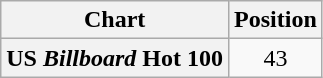<table class="wikitable plainrowheaders" style="text-align:center">
<tr>
<th>Chart</th>
<th>Position</th>
</tr>
<tr>
<th scope="row">US <em>Billboard</em> Hot 100</th>
<td style="text-align:center;">43</td>
</tr>
</table>
